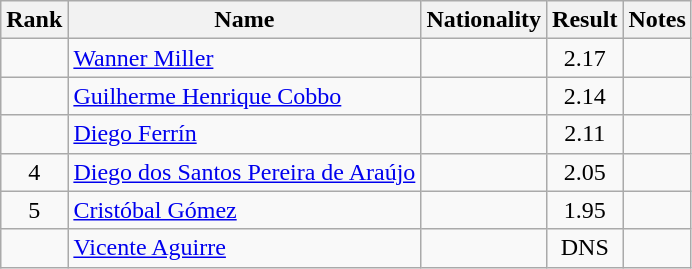<table class="wikitable sortable" style="text-align:center">
<tr>
<th>Rank</th>
<th>Name</th>
<th>Nationality</th>
<th>Result</th>
<th>Notes</th>
</tr>
<tr>
<td align=center></td>
<td align=left><a href='#'>Wanner Miller</a></td>
<td align=left></td>
<td>2.17</td>
<td></td>
</tr>
<tr>
<td align=center></td>
<td align=left><a href='#'>Guilherme Henrique Cobbo</a></td>
<td align=left></td>
<td>2.14</td>
<td></td>
</tr>
<tr>
<td align=center></td>
<td align=left><a href='#'>Diego Ferrín</a></td>
<td align=left></td>
<td>2.11</td>
<td></td>
</tr>
<tr>
<td align=center>4</td>
<td align=left><a href='#'>Diego dos Santos Pereira de Araújo</a></td>
<td align=left></td>
<td>2.05</td>
<td></td>
</tr>
<tr>
<td align=center>5</td>
<td align=left><a href='#'>Cristóbal Gómez</a></td>
<td align=left></td>
<td>1.95</td>
<td></td>
</tr>
<tr>
<td align=center></td>
<td align=left><a href='#'>Vicente Aguirre</a></td>
<td align=left></td>
<td>DNS</td>
<td></td>
</tr>
</table>
